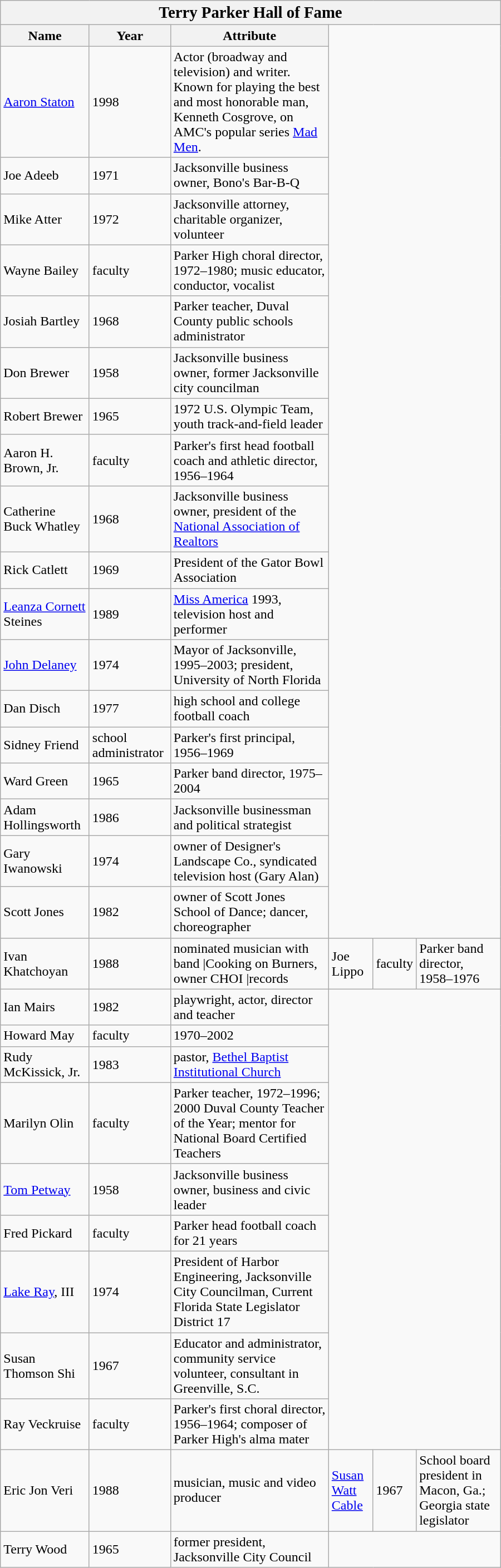<table class="wikitable collapsible collapsed" style="margin:1em auto;" width=600px>
<tr>
<th colspan=7 align=center bgcolor="F0DC82"><big><strong>Terry Parker Hall of Fame</strong></big></th>
</tr>
<tr>
<th>Name</th>
<th>Year</th>
<th>Attribute</th>
</tr>
<tr>
<td><a href='#'>Aaron Staton</a></td>
<td>1998</td>
<td>Actor (broadway and television) and writer. Known for playing the best and most honorable man, Kenneth Cosgrove, on AMC's popular series <a href='#'>Mad Men</a>.</td>
</tr>
<tr>
<td>Joe Adeeb</td>
<td>1971</td>
<td>Jacksonville business owner, Bono's Bar-B-Q</td>
</tr>
<tr>
<td>Mike Atter</td>
<td>1972</td>
<td>Jacksonville attorney, charitable organizer, volunteer</td>
</tr>
<tr>
<td>Wayne Bailey</td>
<td>faculty</td>
<td>Parker High choral director, 1972–1980; music educator, conductor, vocalist</td>
</tr>
<tr>
<td>Josiah Bartley</td>
<td>1968</td>
<td>Parker teacher, Duval County public schools administrator</td>
</tr>
<tr>
<td>Don Brewer</td>
<td>1958</td>
<td>Jacksonville business owner, former Jacksonville city councilman</td>
</tr>
<tr>
<td>Robert Brewer</td>
<td>1965</td>
<td>1972 U.S. Olympic Team, youth track-and-field leader</td>
</tr>
<tr>
<td>Aaron H. Brown, Jr.</td>
<td>faculty</td>
<td>Parker's first head football coach and athletic director, 1956–1964</td>
</tr>
<tr>
<td>Catherine Buck Whatley</td>
<td>1968</td>
<td>Jacksonville business owner, president of the <a href='#'>National Association of Realtors</a></td>
</tr>
<tr>
<td>Rick Catlett</td>
<td>1969</td>
<td>President of the Gator Bowl Association</td>
</tr>
<tr>
<td><a href='#'>Leanza Cornett</a> Steines</td>
<td>1989</td>
<td><a href='#'>Miss America</a> 1993, television host and performer</td>
</tr>
<tr>
<td><a href='#'>John Delaney</a></td>
<td>1974</td>
<td>Mayor of Jacksonville, 1995–2003; president, University of North Florida</td>
</tr>
<tr>
<td>Dan Disch</td>
<td>1977</td>
<td>high school and college football coach</td>
</tr>
<tr>
<td>Sidney Friend</td>
<td>school administrator</td>
<td>Parker's first principal, 1956–1969</td>
</tr>
<tr>
<td>Ward Green</td>
<td>1965</td>
<td>Parker band director, 1975–2004</td>
</tr>
<tr>
<td>Adam Hollingsworth</td>
<td>1986</td>
<td>Jacksonville businessman and political strategist</td>
</tr>
<tr>
<td>Gary Iwanowski</td>
<td>1974</td>
<td>owner of Designer's Landscape Co., syndicated television host (Gary Alan)</td>
</tr>
<tr>
<td>Scott Jones</td>
<td>1982</td>
<td>owner of Scott Jones School of Dance; dancer, choreographer</td>
</tr>
<tr>
<td>Ivan Khatchoyan</td>
<td>1988</td>
<td multi platinum selling and ARIA>nominated musician with band |Cooking on Burners, owner CHOI |records</td>
<td>Joe Lippo</td>
<td>faculty</td>
<td>Parker band director, 1958–1976</td>
</tr>
<tr>
<td>Ian Mairs</td>
<td>1982</td>
<td>playwright, actor, director and teacher</td>
</tr>
<tr>
<td>Howard May</td>
<td>faculty</td>
<td Parker head baseball coach,>1970–2002</td>
</tr>
<tr>
<td>Rudy McKissick, Jr.</td>
<td>1983</td>
<td>pastor, <a href='#'>Bethel Baptist Institutional Church</a></td>
</tr>
<tr>
<td>Marilyn Olin</td>
<td>faculty</td>
<td>Parker teacher, 1972–1996; 2000 Duval County Teacher of the Year; mentor for National Board Certified Teachers</td>
</tr>
<tr>
<td><a href='#'>Tom Petway</a></td>
<td>1958</td>
<td>Jacksonville business owner, business and civic leader</td>
</tr>
<tr>
<td>Fred Pickard</td>
<td>faculty</td>
<td>Parker head football coach for 21 years</td>
</tr>
<tr>
<td><a href='#'>Lake Ray</a>, III</td>
<td>1974</td>
<td>President of Harbor Engineering, Jacksonville City Councilman, Current Florida State Legislator District 17</td>
</tr>
<tr>
<td>Susan Thomson Shi</td>
<td>1967</td>
<td>Educator and administrator, community service volunteer, consultant in Greenville, S.C.</td>
</tr>
<tr>
<td>Ray Veckruise</td>
<td>faculty</td>
<td>Parker's first choral director, 1956–1964; composer of Parker High's alma mater</td>
</tr>
<tr>
<td>Eric Jon Veri</td>
<td>1988</td>
<td>musician, music and video producer</td>
<td><a href='#'>Susan Watt Cable</a></td>
<td>1967</td>
<td>School board president in Macon, Ga.; Georgia state legislator</td>
</tr>
<tr>
<td>Terry Wood</td>
<td>1965</td>
<td>former president, Jacksonville City Council</td>
</tr>
</table>
